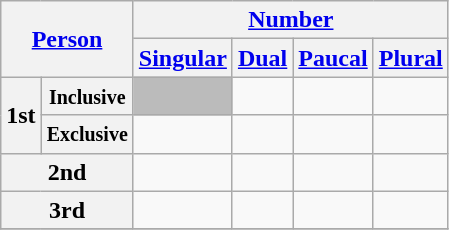<table class="wikitable" style="text-align: left">
<tr>
<th rowspan="2" colspan="2"><a href='#'>Person</a></th>
<th colspan="4"><a href='#'>Number</a></th>
</tr>
<tr>
<th><a href='#'>Singular</a></th>
<th><a href='#'>Dual</a></th>
<th><a href='#'>Paucal</a></th>
<th><a href='#'>Plural</a></th>
</tr>
<tr>
<th rowspan="2">1st</th>
<th><small>Inclusive</small></th>
<td style="background-color: #bbbbbb"></td>
<td></td>
<td></td>
<td></td>
</tr>
<tr>
<th><small>Exclusive</small></th>
<td><br></td>
<td></td>
<td></td>
<td></td>
</tr>
<tr>
<th colspan="2">2nd</th>
<td><br></td>
<td></td>
<td></td>
<td><br></td>
</tr>
<tr>
<th colspan="2">3rd</th>
<td></td>
<td></td>
<td></td>
<td></td>
</tr>
<tr>
</tr>
</table>
